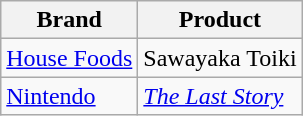<table class="wikitable">
<tr>
<th>Brand</th>
<th>Product</th>
</tr>
<tr>
<td><a href='#'>House Foods</a></td>
<td>Sawayaka Toiki</td>
</tr>
<tr>
<td><a href='#'>Nintendo</a></td>
<td><em><a href='#'>The Last Story</a></em></td>
</tr>
</table>
